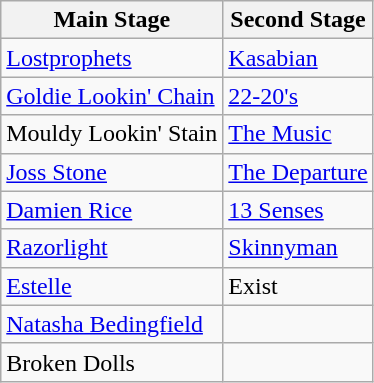<table Class="wikitable">
<tr>
<th>Main Stage</th>
<th>Second Stage</th>
</tr>
<tr>
<td><a href='#'>Lostprophets</a></td>
<td><a href='#'>Kasabian</a></td>
</tr>
<tr>
<td><a href='#'>Goldie Lookin' Chain</a></td>
<td><a href='#'>22-20's</a></td>
</tr>
<tr>
<td>Mouldy Lookin' Stain</td>
<td><a href='#'>The Music</a></td>
</tr>
<tr>
<td><a href='#'>Joss Stone</a></td>
<td><a href='#'>The Departure</a></td>
</tr>
<tr>
<td><a href='#'>Damien Rice</a></td>
<td><a href='#'>13 Senses</a></td>
</tr>
<tr>
<td><a href='#'>Razorlight</a></td>
<td><a href='#'>Skinnyman</a></td>
</tr>
<tr>
<td><a href='#'>Estelle</a></td>
<td>Exist</td>
</tr>
<tr>
<td><a href='#'>Natasha Bedingfield</a></td>
<td></td>
</tr>
<tr>
<td>Broken Dolls</td>
<td></td>
</tr>
</table>
